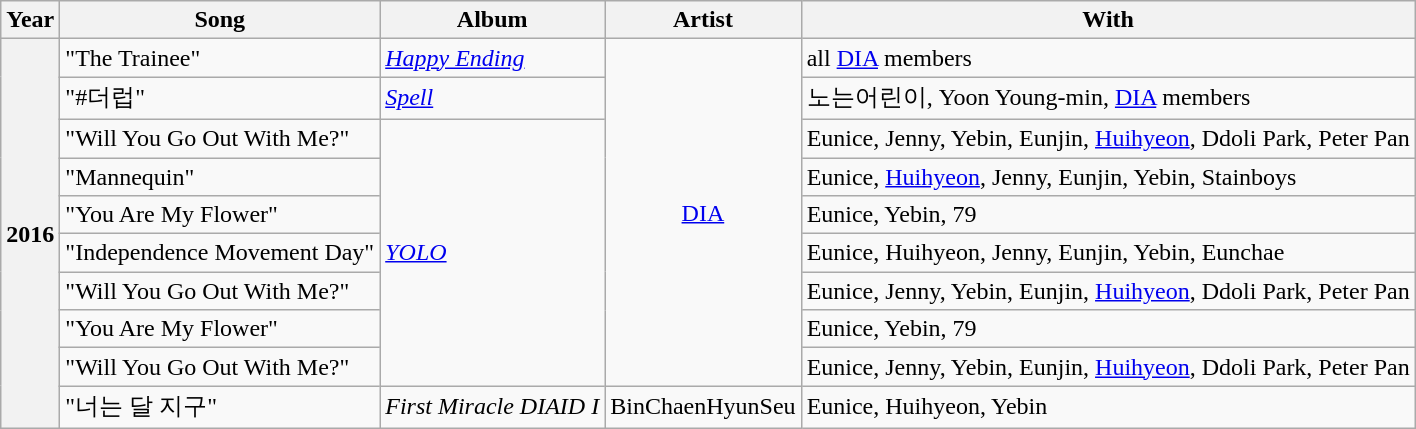<table class="wikitable plainrowheaders sortable">
<tr>
<th scope="col">Year</th>
<th scope="col">Song</th>
<th scope="col">Album</th>
<th scope="col">Artist</th>
<th scope="col">With</th>
</tr>
<tr>
<th scope="row" rowspan="10">2016</th>
<td>"The Trainee"</td>
<td><em><a href='#'>Happy Ending</a></em></td>
<td rowspan="9" style="text-align:center"><a href='#'>DIA</a></td>
<td>all <a href='#'>DIA</a> members</td>
</tr>
<tr>
<td>"#더럽"</td>
<td><em><a href='#'>Spell</a></em></td>
<td>노는어린이, Yoon Young-min, <a href='#'>DIA</a> members</td>
</tr>
<tr>
<td>"Will You Go Out With Me?"</td>
<td rowspan="7"><em><a href='#'>YOLO</a></em></td>
<td>Eunice, Jenny, Yebin, Eunjin, <a href='#'>Huihyeon</a>, Ddoli Park, Peter Pan</td>
</tr>
<tr>
<td>"Mannequin"</td>
<td>Eunice, <a href='#'>Huihyeon</a>, Jenny, Eunjin, Yebin, Stainboys</td>
</tr>
<tr>
<td>"You Are My Flower"</td>
<td>Eunice, Yebin, 79</td>
</tr>
<tr>
<td>"Independence Movement Day"</td>
<td>Eunice, Huihyeon, Jenny, Eunjin, Yebin, Eunchae</td>
</tr>
<tr>
<td>"Will You Go Out With Me?" </td>
<td>Eunice, Jenny, Yebin, Eunjin, <a href='#'>Huihyeon</a>, Ddoli Park, Peter Pan</td>
</tr>
<tr>
<td>"You Are My Flower" </td>
<td>Eunice, Yebin, 79</td>
</tr>
<tr>
<td>"Will You Go Out With Me?" </td>
<td>Eunice, Jenny, Yebin, Eunjin, <a href='#'>Huihyeon</a>, Ddoli Park, Peter Pan</td>
</tr>
<tr>
<td>"너는 달 지구"</td>
<td><em>First Miracle DIAID I</em></td>
<td>BinChaenHyunSeu</td>
<td>Eunice, Huihyeon, Yebin</td>
</tr>
</table>
